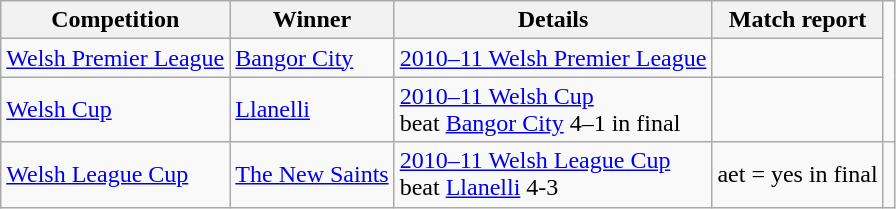<table class="wikitable">
<tr>
<th>Competition</th>
<th>Winner</th>
<th>Details</th>
<th>Match report</th>
</tr>
<tr>
<td><a href='#'>Welsh Premier League</a></td>
<td><a href='#'>Bangor City</a></td>
<td><a href='#'>2010–11 Welsh Premier League</a></td>
<td></td>
</tr>
<tr>
<td><a href='#'>Welsh Cup</a></td>
<td><a href='#'>Llanelli</a></td>
<td><a href='#'>2010–11 Welsh Cup</a><br>beat <a href='#'>Bangor City</a> 4–1 in final</td>
<td></td>
</tr>
<tr>
<td><a href='#'>Welsh League Cup</a></td>
<td><a href='#'>The New Saints</a></td>
<td><a href='#'>2010–11 Welsh League Cup</a><br>beat <a href='#'>Llanelli</a> 4-3</td>
<td>aet = yes in final</td>
<td></td>
</tr>
</table>
